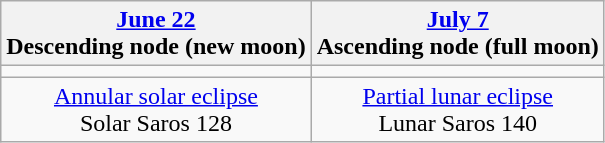<table class="wikitable">
<tr>
<th><a href='#'>June 22</a><br>Descending node (new moon)<br></th>
<th><a href='#'>July 7</a><br>Ascending node (full moon)<br></th>
</tr>
<tr>
<td></td>
<td></td>
</tr>
<tr align=center>
<td><a href='#'>Annular solar eclipse</a><br>Solar Saros 128</td>
<td><a href='#'>Partial lunar eclipse</a><br>Lunar Saros 140</td>
</tr>
</table>
